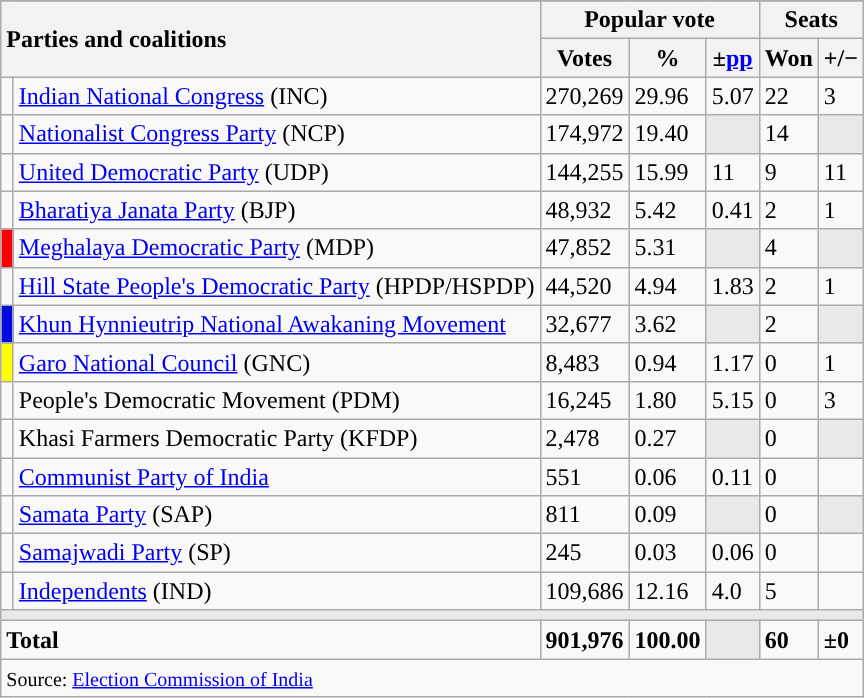<table class="wikitable">
<tr>
</tr>
<tr>
<th style="text-align:left;" rowspan="2" colspan="2">Parties and coalitions</th>
<th colspan="3">Popular vote</th>
<th colspan="2">Seats</th>
</tr>
<tr>
<th>Votes</th>
<th>%</th>
<th>±<a href='#'>pp</a></th>
<th>Won</th>
<th>+/−</th>
</tr>
<tr>
<td width="1" style="color:inherit;background:"></td>
<td align="left"><a href='#'>Indian National Congress</a> (INC)</td>
<td>270,269</td>
<td>29.96</td>
<td>5.07 </td>
<td>22</td>
<td>3 </td>
</tr>
<tr>
<td style="color:inherit;background:"></td>
<td align="left"><a href='#'>Nationalist Congress Party</a> (NCP)</td>
<td>174,972</td>
<td>19.40</td>
<td bgcolor="#E9E9E9"></td>
<td>14</td>
<td bgcolor="#E9E9E9"></td>
</tr>
<tr>
<td style="color:inherit;background:"></td>
<td align="left"><a href='#'>United Democratic Party</a> (UDP)</td>
<td>144,255</td>
<td>15.99</td>
<td>11 </td>
<td>9</td>
<td>11 </td>
</tr>
<tr>
<td style="color:inherit;background:"></td>
<td align="left"><a href='#'>Bharatiya Janata Party</a> (BJP)</td>
<td>48,932</td>
<td>5.42</td>
<td>0.41 </td>
<td>2</td>
<td>1 </td>
</tr>
<tr>
<td bgcolor="red"></td>
<td align="left"><a href='#'>Meghalaya Democratic Party</a> (MDP)</td>
<td>47,852</td>
<td>5.31</td>
<td style="color:inherit;background:#E9E9E9"></td>
<td>4</td>
<td style="color:inherit;background:#E9E9E9"></td>
</tr>
<tr>
<td style="color:inherit;background:"></td>
<td align="left"><a href='#'>Hill State People's Democratic Party</a> (HPDP/HSPDP)</td>
<td>44,520</td>
<td>4.94</td>
<td>1.83 </td>
<td>2</td>
<td>1 </td>
</tr>
<tr>
<td bgcolor="light blue"></td>
<td align="left"><a href='#'>Khun Hynnieutrip National Awakaning Movement</a></td>
<td>32,677</td>
<td>3.62</td>
<td style="color:inherit;background:#E9E9E9"></td>
<td>2</td>
<td style="color:inherit;background:#E9E9E9"></td>
</tr>
<tr>
<td bgcolor="yellow"></td>
<td align="left"><a href='#'>Garo National Council</a> (GNC)</td>
<td>8,483</td>
<td>0.94</td>
<td>1.17 </td>
<td>0</td>
<td>1 </td>
</tr>
<tr>
<td></td>
<td align="left">People's Democratic Movement (PDM)</td>
<td>16,245</td>
<td>1.80</td>
<td>5.15 </td>
<td>0</td>
<td>3 </td>
</tr>
<tr>
<td></td>
<td align="left">Khasi Farmers Democratic Party (KFDP)</td>
<td>2,478</td>
<td>0.27</td>
<td style="color:inherit;background:#E9E9E9"></td>
<td>0</td>
<td style="color:inherit;background:#E9E9E9"></td>
</tr>
<tr>
<td style="color:inherit;background:"></td>
<td align="left"><a href='#'>Communist Party of India</a></td>
<td>551</td>
<td>0.06</td>
<td>0.11 </td>
<td>0</td>
<td></td>
</tr>
<tr>
<td style="color:inherit;background:"></td>
<td align="left"><a href='#'>Samata Party</a> (SAP)</td>
<td>811</td>
<td>0.09</td>
<td style="color:inherit;background:#E9E9E9"></td>
<td>0</td>
<td style="color:inherit;background:#E9E9E9"></td>
</tr>
<tr>
<td style="color:inherit;background:"></td>
<td align="left"><a href='#'>Samajwadi Party</a> (SP)</td>
<td>245</td>
<td>0.03</td>
<td>0.06 </td>
<td>0</td>
<td></td>
</tr>
<tr>
<td style="color:inherit;background:"></td>
<td align="left"><a href='#'>Independents</a> (IND)</td>
<td>109,686</td>
<td>12.16</td>
<td>4.0 </td>
<td>5</td>
<td></td>
</tr>
<tr>
<td colspan="7" bgcolor="#E9E9E9"></td>
</tr>
<tr style="font-weight:bold;">
<td align="left" colspan="2">Total</td>
<td>901,976</td>
<td>100.00</td>
<td bgcolor="#E9E9E9"></td>
<td>60</td>
<td>±0</td>
</tr>
<tr>
<td style="text-align:left;" colspan="7"><small>Source: <a href='#'>Election Commission of India</a></small></td>
</tr>
</table>
